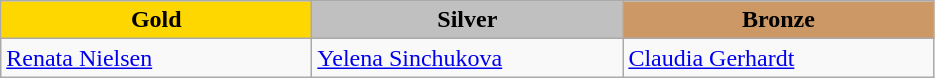<table class="wikitable" style="text-align:left">
<tr align="center">
<td width=200 bgcolor=gold><strong>Gold</strong></td>
<td width=200 bgcolor=silver><strong>Silver</strong></td>
<td width=200 bgcolor=CC9966><strong>Bronze</strong></td>
</tr>
<tr>
<td><a href='#'>Renata Nielsen</a><br><em></em></td>
<td><a href='#'>Yelena Sinchukova</a><br><em></em></td>
<td><a href='#'>Claudia Gerhardt</a><br><em></em></td>
</tr>
</table>
